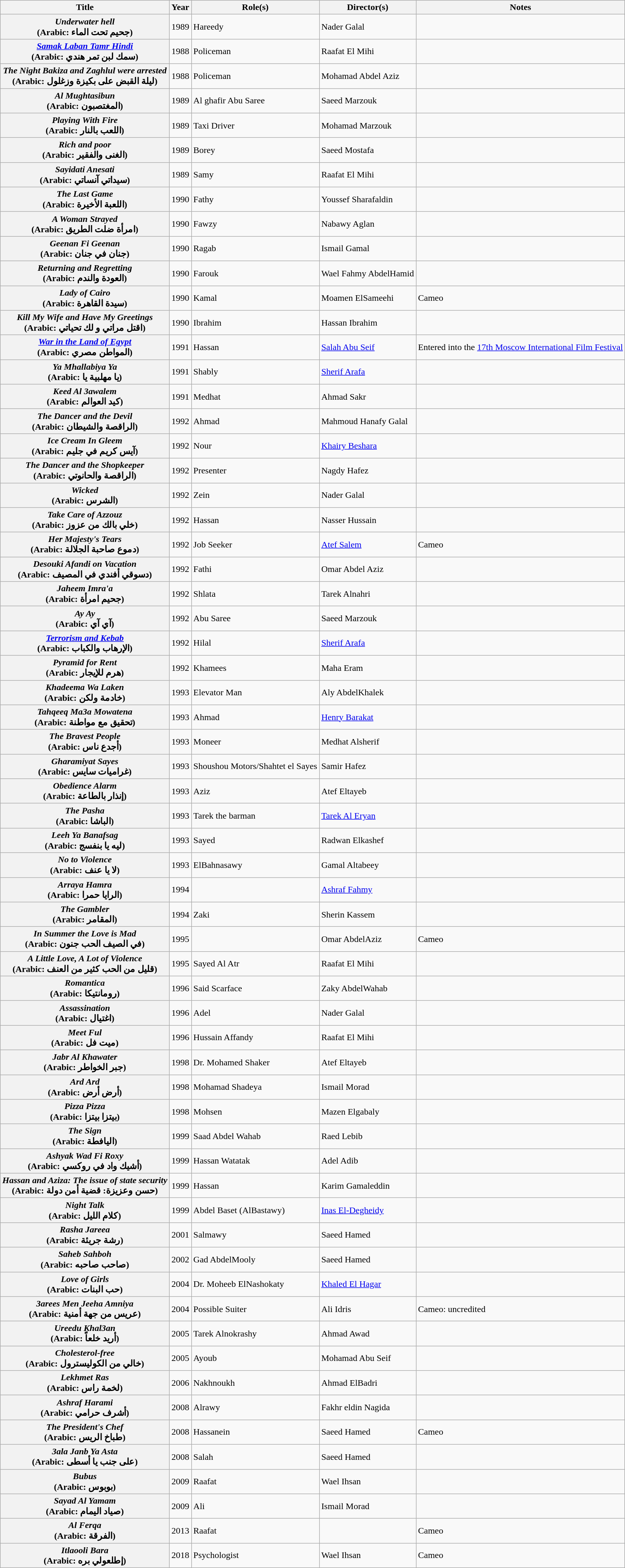<table class="wikitable plainrowheaders sortable">
<tr>
<th scope="col">Title</th>
<th scope="col">Year</th>
<th scope="col">Role(s)</th>
<th scope="col">Director(s)</th>
<th scope="col" class="unsortable">Notes</th>
</tr>
<tr>
<th><em>Underwater hell</em><br>(Arabic: جحيم تحت الماء)</th>
<td style="text-align:center;">1989</td>
<td>Hareedy</td>
<td>Nader Galal</td>
<td></td>
</tr>
<tr>
<th><em><a href='#'>Samak Laban Tamr Hindi</a></em><br>(Arabic: سمك لبن تمر هندي)</th>
<td style="text-align:center;">1988</td>
<td>Policeman</td>
<td>Raafat El Mihi</td>
<td></td>
</tr>
<tr>
<th><em>The Night Bakiza and Zaghlul were arrested</em><br>(Arabic: ليلة القبض على بكيزة وزغلول)</th>
<td style="text-align:center;">1988</td>
<td>Policeman</td>
<td>Mohamad Abdel Aziz</td>
<td></td>
</tr>
<tr>
<th><em>Al Mughtasibun</em><br>(Arabic: المغتصبون)</th>
<td style="text-align:center;">1989</td>
<td>Al ghafir Abu Saree</td>
<td>Saeed Marzouk</td>
<td></td>
</tr>
<tr>
<th><em>Playing With Fire</em><br>(Arabic: اللعب بالنار)</th>
<td style="text-align:center;">1989</td>
<td>Taxi Driver</td>
<td>Mohamad Marzouk</td>
<td></td>
</tr>
<tr>
<th><em>Rich and poor</em><br>(Arabic: الغنى والفقير)</th>
<td style="text-align:center;">1989</td>
<td Hamed>Borey</td>
<td>Saeed Mostafa</td>
<td></td>
</tr>
<tr>
<th><em>Sayidati Anesati</em><br>(Arabic: سيداتي آنساتي)</th>
<td style="text-align:center;">1989</td>
<td>Samy</td>
<td>Raafat El Mihi</td>
<td></td>
</tr>
<tr>
<th><em>The Last Game</em><br>(Arabic: اللعبة الأخيرة)</th>
<td style="text-align:center;">1990</td>
<td>Fathy</td>
<td>Youssef Sharafaldin</td>
<td></td>
</tr>
<tr>
<th><em>A Woman Strayed</em><br>(Arabic: امرأة ضلت الطريق)</th>
<td style="text-align:center;">1990</td>
<td>Fawzy</td>
<td>Nabawy Aglan</td>
<td></td>
</tr>
<tr>
<th><em>Geenan Fi Geenan</em><br>(Arabic: جنان في جنان)</th>
<td style="text-align:center;">1990</td>
<td>Ragab</td>
<td>Ismail Gamal</td>
<td></td>
</tr>
<tr>
<th><em>Returning and Regretting</em><br>(Arabic: العودة والندم)</th>
<td style="text-align:center;">1990</td>
<td>Farouk</td>
<td>Wael Fahmy AbdelHamid</td>
<td></td>
</tr>
<tr>
<th><em>Lady of Cairo</em><br>(Arabic: سيدة القاهرة)</th>
<td style="text-align:center;">1990</td>
<td>Kamal</td>
<td>Moamen ElSameehi</td>
<td>Cameo</td>
</tr>
<tr>
<th><em>Kill My Wife and Have My Greetings</em><br>(Arabic: اقتل مراتي و لك تحياتي)</th>
<td style="text-align:center;">1990</td>
<td>Ibrahim</td>
<td>Hassan Ibrahim</td>
<td></td>
</tr>
<tr>
<th><em><a href='#'>War in the Land of Egypt</a></em><br>(Arabic: المواطن مصري)</th>
<td style="text-align:center;">1991</td>
<td>Hassan</td>
<td><a href='#'>Salah Abu Seif</a></td>
<td>Entered into the <a href='#'>17th Moscow International Film Festival</a></td>
</tr>
<tr>
<th><em>Ya Mhallabiya Ya</em><br>(Arabic: يا مهلبية يا)</th>
<td style="text-align:center;">1991</td>
<td>Shably</td>
<td><a href='#'>Sherif Arafa</a></td>
<td></td>
</tr>
<tr>
<th><em>Keed Al 3awalem</em><br>(Arabic: كيد العوالم)</th>
<td style="text-align:center;">1991</td>
<td>Medhat</td>
<td>Ahmad Sakr</td>
<td></td>
</tr>
<tr>
<th><em>The Dancer and the Devil</em><br>(Arabic: الراقصة والشيطان)</th>
<td style="text-align:center;">1992</td>
<td>Ahmad</td>
<td>Mahmoud Hanafy Galal</td>
<td></td>
</tr>
<tr>
<th><em>Ice Cream In Gleem</em><br>(Arabic: آيس كريم في جليم)</th>
<td style="text-align:center;">1992</td>
<td>Nour</td>
<td><a href='#'>Khairy Beshara</a></td>
<td></td>
</tr>
<tr>
<th><em>The Dancer and the Shopkeeper</em><br>(Arabic: الراقصة والحانوتي)</th>
<td style="text-align:center;">1992</td>
<td>Presenter</td>
<td>Nagdy Hafez</td>
<td></td>
</tr>
<tr>
<th><em>Wicked</em><br>(Arabic: الشرس)</th>
<td style="text-align:center;">1992</td>
<td>Zein</td>
<td>Nader Galal</td>
<td></td>
</tr>
<tr>
<th><em>Take Care of Azzouz</em><br>(Arabic: خلي بالك من عزوز)</th>
<td style="text-align:center;">1992</td>
<td>Hassan</td>
<td>Nasser Hussain</td>
<td></td>
</tr>
<tr>
<th><em>Her Majesty's Tears</em><br>(Arabic: دموع صاحبة الجلالة)</th>
<td style="text-align:center;">1992</td>
<td>Job Seeker</td>
<td><a href='#'>Atef Salem</a></td>
<td>Cameo</td>
</tr>
<tr>
<th><em>Desouki Afandi on Vacation</em><br>(Arabic: دسوقي أفندي في المصيف)</th>
<td style="text-align:center;">1992</td>
<td>Fathi</td>
<td>Omar Abdel Aziz</td>
<td></td>
</tr>
<tr>
<th><em>Jaheem Imra'a</em><br>(Arabic: جحيم امرأة)</th>
<td style="text-align:center;">1992</td>
<td>Shlata</td>
<td>Tarek Alnahri</td>
<td></td>
</tr>
<tr>
<th><em>Ay Ay</em><br>(Arabic: آي آي)</th>
<td style="text-align:center;">1992</td>
<td>Abu Saree</td>
<td>Saeed Marzouk</td>
<td></td>
</tr>
<tr>
<th><em><a href='#'>Terrorism and Kebab</a></em><br>(Arabic: الإرهاب والكباب)</th>
<td style="text-align:center;">1992</td>
<td>Hilal</td>
<td><a href='#'>Sherif Arafa</a></td>
<td></td>
</tr>
<tr>
<th><em>Pyramid for Rent</em><br>(Arabic: هرم للإيجار)</th>
<td style="text-align:center;">1992</td>
<td>Khamees</td>
<td>Maha Eram</td>
<td></td>
</tr>
<tr>
<th><em>Khadeema Wa Laken</em><br>(Arabic: خادمة ولكن)</th>
<td style="text-align:center;">1993</td>
<td>Elevator Man</td>
<td>Aly AbdelKhalek</td>
<td></td>
</tr>
<tr>
<th><em>Tahqeeq Ma3a Mowatena</em><br>(Arabic: تحقيق مع مواطنة)</th>
<td style="text-align:center;">1993</td>
<td>Ahmad</td>
<td><a href='#'>Henry Barakat</a></td>
<td></td>
</tr>
<tr>
<th><em>The Bravest People</em><br>(Arabic: أجدع ناس)</th>
<td style="text-align:center;">1993</td>
<td>Moneer</td>
<td>Medhat Alsherif</td>
<td></td>
</tr>
<tr>
<th><em>Gharamiyat Sayes</em><br>(Arabic: غراميات سايس)</th>
<td style="text-align:center;">1993</td>
<td>Shoushou Motors/Shahtet el Sayes</td>
<td>Samir Hafez</td>
<td></td>
</tr>
<tr>
<th><em>Obedience Alarm</em><br>(Arabic: إنذار بالطاعة)</th>
<td style="text-align:center;">1993</td>
<td>Aziz</td>
<td>Atef Eltayeb</td>
<td></td>
</tr>
<tr>
<th><em>The Pasha</em><br>(Arabic: الباشا)</th>
<td style="text-align:center;">1993</td>
<td>Tarek the barman</td>
<td><a href='#'>Tarek Al Eryan</a></td>
<td></td>
</tr>
<tr>
<th><em>Leeh Ya Banafsag</em><br>(Arabic: ليه يا بنفسج)</th>
<td style="text-align:center;">1993</td>
<td>Sayed</td>
<td>Radwan Elkashef</td>
<td></td>
</tr>
<tr>
<th><em>No to Violence</em><br>(Arabic: لا يا عنف)</th>
<td style="text-align:center;">1993</td>
<td>ElBahnasawy</td>
<td>Gamal Altabeey</td>
<td></td>
</tr>
<tr>
<th><em>Arraya Hamra</em><br>(Arabic: الرايا حمرا)</th>
<td style="text-align:center;">1994</td>
<td></td>
<td><a href='#'>Ashraf Fahmy</a></td>
<td></td>
</tr>
<tr>
<th><em>The Gambler</em><br>(Arabic: المقامر)</th>
<td style="text-align:center;">1994</td>
<td>Zaki</td>
<td>Sherin Kassem</td>
<td></td>
</tr>
<tr>
<th><em>In Summer the Love is Mad</em><br>(Arabic: في الصيف الحب جنون)</th>
<td style="text-align:center;">1995</td>
<td></td>
<td>Omar AbdelAziz</td>
<td>Cameo</td>
</tr>
<tr>
<th><em>A Little Love, A Lot of Violence</em><br>(Arabic: قليل من الحب كثير من العنف)</th>
<td style="text-align:center;">1995</td>
<td>Sayed Al Atr</td>
<td>Raafat El Mihi</td>
<td></td>
</tr>
<tr>
<th><em>Romantica</em><br>(Arabic: رومانتيكا)</th>
<td style="text-align:center;">1996</td>
<td>Said Scarface</td>
<td>Zaky AbdelWahab</td>
<td></td>
</tr>
<tr>
<th><em>Assassination</em><br>(Arabic: اغتيال)</th>
<td style="text-align:center;">1996</td>
<td>Adel</td>
<td>Nader Galal</td>
<td></td>
</tr>
<tr>
<th><em>Meet Ful</em><br>(Arabic: ميت فل)</th>
<td style="text-align:center;">1996</td>
<td>Hussain Affandy</td>
<td>Raafat El Mihi</td>
<td></td>
</tr>
<tr>
<th><em>Jabr Al Khawater</em><br>(Arabic: جبر الخواطر)</th>
<td style="text-align:center;">1998</td>
<td>Dr. Mohamed Shaker</td>
<td>Atef Eltayeb</td>
<td></td>
</tr>
<tr>
<th><em>Ard Ard</em><br>(Arabic: أرض أرض)</th>
<td style="text-align:center;">1998</td>
<td>Mohamad Shadeya</td>
<td>Ismail Morad</td>
<td></td>
</tr>
<tr>
<th><em>Pizza Pizza</em><br>(Arabic: بيتزا بيتزا)</th>
<td style="text-align:center;">1998</td>
<td>Mohsen</td>
<td>Mazen Elgabaly</td>
<td></td>
</tr>
<tr>
<th><em>The Sign</em><br>(Arabic: اليافطة)</th>
<td style="text-align:center;">1999</td>
<td>Saad Abdel Wahab</td>
<td>Raed Lebib</td>
<td></td>
</tr>
<tr>
<th><em>Ashyak Wad Fi Roxy</em><br>(Arabic: أشيك واد في روكسي)</th>
<td style="text-align:center;">1999</td>
<td>Hassan Watatak</td>
<td>Adel Adib</td>
<td></td>
</tr>
<tr>
<th><em>Hassan and Aziza: The issue of state security</em><br>(Arabic: حسن وعزيزة: قضية أمن دولة)</th>
<td style="text-align:center;">1999</td>
<td>Hassan</td>
<td>Karim Gamaleddin</td>
<td></td>
</tr>
<tr>
<th><em>Night Talk</em><br>(Arabic: كلام الليل)</th>
<td style="text-align:center;">1999</td>
<td>Abdel Baset (AlBastawy)</td>
<td><a href='#'>Inas El-Degheidy</a></td>
<td></td>
</tr>
<tr>
<th><em>Rasha Jareea</em><br>(Arabic: رشة جريئة)</th>
<td style="text-align:center;">2001</td>
<td>Salmawy</td>
<td>Saeed Hamed</td>
<td></td>
</tr>
<tr>
<th><em>Saheb Sahboh</em><br>(Arabic: صاحب صاحبه)</th>
<td style="text-align:center;">2002</td>
<td>Gad AbdelMooly</td>
<td>Saeed Hamed</td>
<td></td>
</tr>
<tr>
<th><em>Love of Girls</em><br>(Arabic: حب البنات)</th>
<td style="text-align:center;">2004</td>
<td>Dr. Moheeb ElNashokaty</td>
<td><a href='#'>Khaled El Hagar</a></td>
<td></td>
</tr>
<tr>
<th><em>3arees Men Jeeha Amniya</em><br>(Arabic: عريس من جهة أمنية)</th>
<td style="text-align:center;">2004</td>
<td>Possible Suiter</td>
<td>Ali Idris</td>
<td>Cameo: uncredited</td>
</tr>
<tr>
<th><em>Ureedu Khal3an</em><br>(Arabic: أريد خلعاً)</th>
<td style="text-align:center;">2005</td>
<td>Tarek Alnokrashy</td>
<td>Ahmad Awad</td>
<td></td>
</tr>
<tr>
<th><em>Cholesterol-free</em><br>(Arabic: خالي من الكوليسترول)</th>
<td style="text-align:center;">2005</td>
<td>Ayoub</td>
<td>Mohamad Abu Seif</td>
<td></td>
</tr>
<tr>
<th><em>Lekhmet Ras</em><br>(Arabic: لخمة راس)</th>
<td style="text-align:center;">2006</td>
<td>Nakhnoukh</td>
<td>Ahmad ElBadri</td>
<td></td>
</tr>
<tr>
<th><em>Ashraf Harami</em><br>(Arabic: أشرف حرامي)</th>
<td style="text-align:center;">2008</td>
<td>Alrawy</td>
<td>Fakhr eldin Nagida</td>
<td></td>
</tr>
<tr>
<th><em>The President's Chef</em><br>(Arabic: طباخ الريس)</th>
<td style="text-align:center;">2008</td>
<td>Hassanein</td>
<td>Saeed Hamed</td>
<td>Cameo</td>
</tr>
<tr>
<th><em>3ala Janb Ya Asta</em><br>(Arabic: على جنب يا أسطى)</th>
<td style="text-align:center;">2008</td>
<td>Salah</td>
<td>Saeed Hamed</td>
<td></td>
</tr>
<tr>
<th><em>Bubus</em><br>(Arabic: بوبوس)</th>
<td style="text-align:center;">2009</td>
<td>Raafat</td>
<td>Wael Ihsan</td>
<td></td>
</tr>
<tr>
<th><em>Sayad Al Yamam</em><br>(Arabic: صياد اليمام)</th>
<td style="text-align:center;">2009</td>
<td>Ali</td>
<td>Ismail Morad</td>
<td></td>
</tr>
<tr>
<th><em>Al Ferqa</em><br>(Arabic: الفرقة)</th>
<td style="text-align:center;">2013</td>
<td>Raafat</td>
<td></td>
<td>Cameo</td>
</tr>
<tr>
<th><em>Itlaooli Bara</em><br>(Arabic: إطلعولي بره)</th>
<td style="text-align:center;">2018</td>
<td>Psychologist</td>
<td>Wael Ihsan</td>
<td>Cameo</td>
</tr>
</table>
